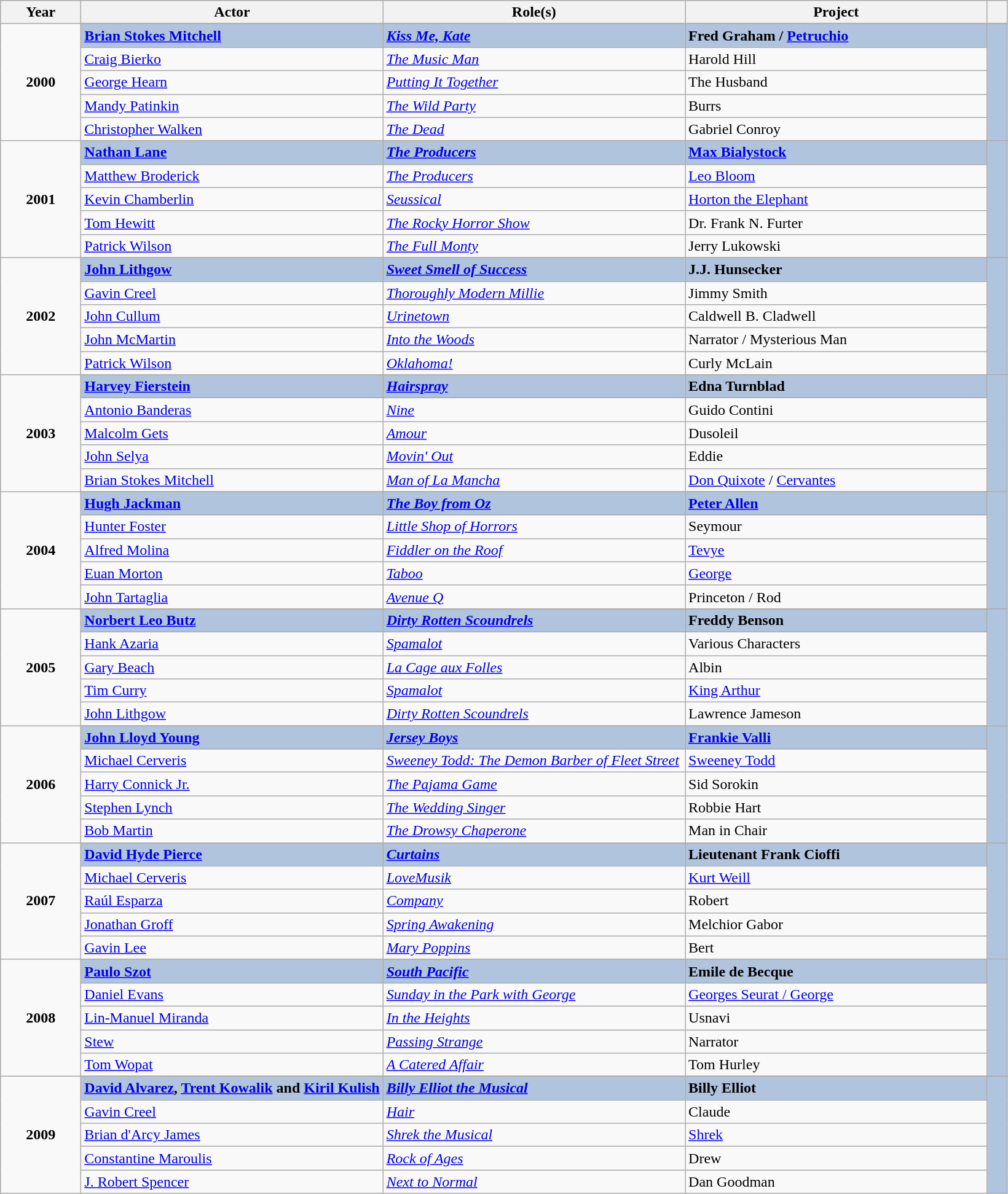<table class="wikitable sortable">
<tr>
<th scope="col" style="width:8%;">Year</th>
<th scope="col" style="width:30%;">Actor</th>
<th scope="col" style="width:30%;">Role(s)</th>
<th scope="col" style="width:30%;">Project</th>
<th scope="col" style="width:2%;" class="unsortable"></th>
</tr>
<tr>
<td rowspan="6" align="center"><strong>2000</strong> <br> </td>
</tr>
<tr style="background:#B0C4DE">
<td><strong><a href='#'>Brian Stokes Mitchell</a></strong></td>
<td><strong><em><a href='#'>Kiss Me, Kate</a></em></strong></td>
<td><strong>Fred Graham / <a href='#'>Petruchio</a></strong></td>
<td rowspan="6" align="center"></td>
</tr>
<tr>
<td><a href='#'>Craig Bierko</a></td>
<td><em><a href='#'>The Music Man</a></em></td>
<td>Harold Hill</td>
</tr>
<tr>
<td><a href='#'>George Hearn</a></td>
<td><em><a href='#'>Putting It Together</a></em></td>
<td>The Husband</td>
</tr>
<tr>
<td><a href='#'>Mandy Patinkin</a></td>
<td><em><a href='#'>The Wild Party</a></em></td>
<td>Burrs</td>
</tr>
<tr>
<td><a href='#'>Christopher Walken</a></td>
<td><em><a href='#'>The Dead</a></em></td>
<td>Gabriel Conroy</td>
</tr>
<tr>
<td rowspan="6" align="center"><strong>2001</strong> <br> </td>
</tr>
<tr style="background:#B0C4DE">
<td><strong><a href='#'>Nathan Lane</a></strong></td>
<td><strong><em><a href='#'>The Producers</a></em></strong></td>
<td><strong><a href='#'>Max Bialystock</a></strong></td>
<td rowspan="6" align="center"></td>
</tr>
<tr>
<td><a href='#'>Matthew Broderick</a></td>
<td><em><a href='#'>The Producers</a></em></td>
<td><a href='#'>Leo Bloom</a></td>
</tr>
<tr>
<td><a href='#'>Kevin Chamberlin</a></td>
<td><em><a href='#'>Seussical</a></em></td>
<td><a href='#'>Horton the Elephant</a></td>
</tr>
<tr>
<td><a href='#'>Tom Hewitt</a></td>
<td><em><a href='#'>The Rocky Horror Show</a></em></td>
<td>Dr. Frank N. Furter</td>
</tr>
<tr>
<td><a href='#'>Patrick Wilson</a></td>
<td><em><a href='#'>The Full Monty</a></em></td>
<td>Jerry Lukowski</td>
</tr>
<tr>
<td rowspan="6" align="center"><strong>2002</strong> <br> </td>
</tr>
<tr style="background:#B0C4DE">
<td><strong><a href='#'>John Lithgow</a></strong></td>
<td><strong><em><a href='#'>Sweet Smell of Success</a></em></strong></td>
<td><strong>J.J. Hunsecker</strong></td>
<td rowspan="6" align="center"></td>
</tr>
<tr>
<td><a href='#'>Gavin Creel</a></td>
<td><em><a href='#'>Thoroughly Modern Millie</a></em></td>
<td>Jimmy Smith</td>
</tr>
<tr>
<td><a href='#'>John Cullum</a></td>
<td><em><a href='#'>Urinetown</a></em></td>
<td>Caldwell B. Cladwell</td>
</tr>
<tr>
<td><a href='#'>John McMartin</a></td>
<td><em><a href='#'>Into the Woods</a></em></td>
<td>Narrator / Mysterious Man</td>
</tr>
<tr>
<td><a href='#'>Patrick Wilson</a></td>
<td><em><a href='#'>Oklahoma!</a></em></td>
<td>Curly McLain</td>
</tr>
<tr>
<td rowspan="6" align="center"><strong>2003</strong> <br> </td>
</tr>
<tr style="background:#B0C4DE">
<td><strong><a href='#'>Harvey Fierstein</a></strong></td>
<td><strong><em><a href='#'>Hairspray</a></em></strong></td>
<td><strong>Edna Turnblad</strong></td>
<td rowspan="6" align="center"></td>
</tr>
<tr>
<td><a href='#'>Antonio Banderas</a></td>
<td><em><a href='#'>Nine</a></em></td>
<td>Guido Contini</td>
</tr>
<tr>
<td><a href='#'>Malcolm Gets</a></td>
<td><em><a href='#'>Amour</a></em></td>
<td>Dusoleil</td>
</tr>
<tr>
<td><a href='#'>John Selya</a></td>
<td><em><a href='#'>Movin' Out</a></em></td>
<td>Eddie</td>
</tr>
<tr>
<td><a href='#'>Brian Stokes Mitchell</a></td>
<td><em><a href='#'>Man of La Mancha</a></em></td>
<td><a href='#'>Don Quixote</a> / <a href='#'>Cervantes</a></td>
</tr>
<tr>
<td rowspan="6" align="center"><strong>2004</strong> <br> </td>
</tr>
<tr style="background:#B0C4DE">
<td><strong><a href='#'>Hugh Jackman</a></strong></td>
<td><strong><em><a href='#'>The Boy from Oz</a></em></strong></td>
<td><strong><a href='#'>Peter Allen</a></strong></td>
<td rowspan="6" align="center"></td>
</tr>
<tr>
<td><a href='#'>Hunter Foster</a></td>
<td><em><a href='#'>Little Shop of Horrors</a></em></td>
<td>Seymour</td>
</tr>
<tr>
<td><a href='#'>Alfred Molina</a></td>
<td><em><a href='#'>Fiddler on the Roof</a></em></td>
<td><a href='#'>Tevye</a></td>
</tr>
<tr>
<td><a href='#'>Euan Morton</a></td>
<td><em><a href='#'>Taboo</a></em></td>
<td><a href='#'>George</a></td>
</tr>
<tr>
<td><a href='#'>John Tartaglia</a></td>
<td><em><a href='#'>Avenue Q</a></em></td>
<td>Princeton / Rod</td>
</tr>
<tr>
<td rowspan="6" align="center"><strong>2005</strong> <br> </td>
</tr>
<tr style="background:#B0C4DE">
<td><strong><a href='#'>Norbert Leo Butz</a></strong></td>
<td><strong><em><a href='#'>Dirty Rotten Scoundrels</a></em></strong></td>
<td><strong>Freddy Benson</strong></td>
<td rowspan="6" align="center"></td>
</tr>
<tr>
<td><a href='#'>Hank Azaria</a></td>
<td><em><a href='#'>Spamalot</a></em></td>
<td>Various Characters</td>
</tr>
<tr>
<td><a href='#'>Gary Beach</a></td>
<td><em><a href='#'>La Cage aux Folles</a></em></td>
<td>Albin</td>
</tr>
<tr>
<td><a href='#'>Tim Curry</a></td>
<td><em><a href='#'>Spamalot</a></em></td>
<td><a href='#'>King Arthur</a></td>
</tr>
<tr>
<td><a href='#'>John Lithgow</a></td>
<td><em><a href='#'>Dirty Rotten Scoundrels</a></em></td>
<td>Lawrence Jameson</td>
</tr>
<tr>
<td rowspan="6" align="center"><strong>2006</strong> <br> </td>
</tr>
<tr style="background:#B0C4DE">
<td><strong><a href='#'>John Lloyd Young</a></strong></td>
<td><strong><em><a href='#'>Jersey Boys</a></em></strong></td>
<td><strong><a href='#'>Frankie Valli</a></strong></td>
<td rowspan="6" align="center"></td>
</tr>
<tr>
<td><a href='#'>Michael Cerveris</a></td>
<td><em><a href='#'>Sweeney Todd: The Demon Barber of Fleet Street</a></em></td>
<td><a href='#'>Sweeney Todd</a></td>
</tr>
<tr>
<td><a href='#'>Harry Connick Jr.</a></td>
<td><em><a href='#'>The Pajama Game</a></em></td>
<td>Sid Sorokin</td>
</tr>
<tr>
<td><a href='#'>Stephen Lynch</a></td>
<td><em><a href='#'>The Wedding Singer</a></em></td>
<td>Robbie Hart</td>
</tr>
<tr>
<td><a href='#'>Bob Martin</a></td>
<td><em><a href='#'>The Drowsy Chaperone</a></em></td>
<td>Man in Chair</td>
</tr>
<tr>
<td rowspan="6" align="center"><strong>2007</strong> <br> </td>
</tr>
<tr style="background:#B0C4DE">
<td><strong><a href='#'>David Hyde Pierce</a></strong></td>
<td><strong><em><a href='#'>Curtains</a></em></strong></td>
<td><strong>Lieutenant Frank Cioffi</strong></td>
<td rowspan="6" align="center"></td>
</tr>
<tr>
<td><a href='#'>Michael Cerveris</a></td>
<td><em><a href='#'>LoveMusik</a></em></td>
<td><a href='#'>Kurt Weill</a></td>
</tr>
<tr>
<td><a href='#'>Raúl Esparza</a></td>
<td><em><a href='#'>Company</a></em></td>
<td>Robert</td>
</tr>
<tr>
<td><a href='#'>Jonathan Groff</a></td>
<td><em><a href='#'>Spring Awakening</a></em></td>
<td>Melchior Gabor</td>
</tr>
<tr>
<td><a href='#'>Gavin Lee</a></td>
<td><em><a href='#'>Mary Poppins</a></em></td>
<td>Bert</td>
</tr>
<tr>
<td rowspan="6" align="center"><strong>2008</strong> <br> </td>
</tr>
<tr style="background:#B0C4DE">
<td><strong><a href='#'>Paulo Szot</a></strong></td>
<td><strong><em><a href='#'>South Pacific</a></em></strong></td>
<td><strong>Emile de Becque</strong></td>
<td rowspan="6" align="center"></td>
</tr>
<tr>
<td><a href='#'>Daniel Evans</a></td>
<td><em><a href='#'>Sunday in the Park with George</a></em></td>
<td><a href='#'>Georges Seurat / George</a></td>
</tr>
<tr>
<td><a href='#'>Lin-Manuel Miranda</a></td>
<td><em><a href='#'>In the Heights</a></em></td>
<td>Usnavi</td>
</tr>
<tr>
<td><a href='#'>Stew</a></td>
<td><em><a href='#'>Passing Strange</a></em></td>
<td>Narrator</td>
</tr>
<tr>
<td><a href='#'>Tom Wopat</a></td>
<td><em><a href='#'>A Catered Affair</a></em></td>
<td>Tom Hurley</td>
</tr>
<tr>
<td rowspan="6" align="center"><strong>2009</strong> <br> </td>
</tr>
<tr style="background:#B0C4DE">
<td><strong><a href='#'>David Alvarez</a>, <a href='#'>Trent Kowalik</a> and <a href='#'>Kiril Kulish</a></strong></td>
<td><strong><em><a href='#'>Billy Elliot the Musical</a></em></strong></td>
<td><strong>Billy Elliot</strong></td>
<td rowspan="6" align="center"></td>
</tr>
<tr>
<td><a href='#'>Gavin Creel</a></td>
<td><em><a href='#'>Hair</a></em></td>
<td>Claude</td>
</tr>
<tr>
<td><a href='#'>Brian d'Arcy James</a></td>
<td><em><a href='#'>Shrek the Musical</a></em></td>
<td><a href='#'>Shrek</a></td>
</tr>
<tr>
<td><a href='#'>Constantine Maroulis</a></td>
<td><em><a href='#'>Rock of Ages</a></em></td>
<td>Drew</td>
</tr>
<tr>
<td><a href='#'>J. Robert Spencer</a></td>
<td><em><a href='#'>Next to Normal</a></em></td>
<td>Dan Goodman</td>
</tr>
</table>
